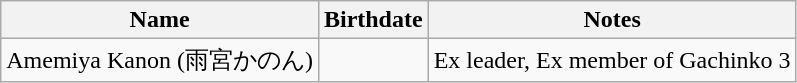<table class="wikitable">
<tr>
<th>Name</th>
<th>Birthdate</th>
<th>Notes</th>
</tr>
<tr>
<td>Amemiya Kanon (雨宮かのん)</td>
<td></td>
<td>Ex leader, Ex member of Gachinko 3</td>
</tr>
</table>
